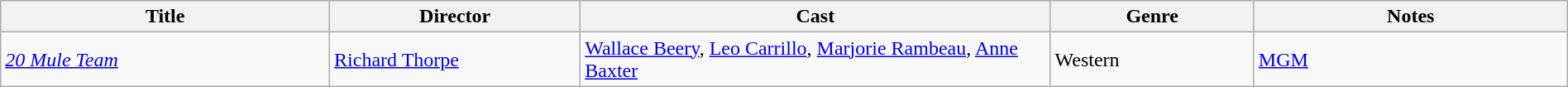<table class="wikitable" style="width:100%;">
<tr>
<th style="width:21%;">Title</th>
<th style="width:16%;">Director</th>
<th style="width:30%;">Cast</th>
<th style="width:13%;">Genre</th>
<th style="width:20%;">Notes</th>
</tr>
<tr>
<td><em><a href='#'>20 Mule Team</a></em></td>
<td><a href='#'>Richard Thorpe</a></td>
<td><a href='#'>Wallace Beery</a>, <a href='#'>Leo Carrillo</a>, <a href='#'>Marjorie Rambeau</a>, <a href='#'>Anne Baxter</a></td>
<td>Western</td>
<td><a href='#'>MGM</a></td>
</tr>
</table>
